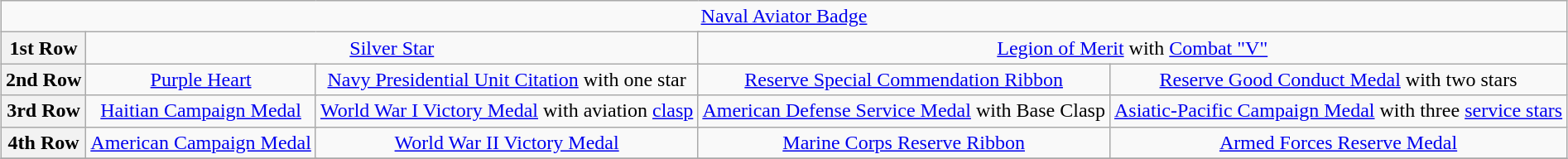<table class="wikitable" style="margin:1em auto; text-align:center;">
<tr>
<td colspan="14"><a href='#'>Naval Aviator Badge</a></td>
</tr>
<tr>
<th>1st Row</th>
<td colspan="8"><a href='#'>Silver Star</a></td>
<td colspan="7"><a href='#'>Legion of Merit</a> with <a href='#'>Combat "V"</a></td>
</tr>
<tr>
<th>2nd Row</th>
<td colspan="4"><a href='#'>Purple Heart</a></td>
<td colspan="4"><a href='#'>Navy Presidential Unit Citation</a> with one star</td>
<td colspan="4"><a href='#'>Reserve Special Commendation Ribbon</a></td>
<td colspan="4"><a href='#'>Reserve Good Conduct Medal</a> with two stars</td>
</tr>
<tr>
<th>3rd Row</th>
<td colspan="4"><a href='#'>Haitian Campaign Medal</a></td>
<td colspan="4"><a href='#'>World War I Victory Medal</a> with aviation <a href='#'>clasp</a></td>
<td colspan="4"><a href='#'>American Defense Service Medal</a> with Base Clasp</td>
<td colspan="4"><a href='#'>Asiatic-Pacific Campaign Medal</a> with three <a href='#'>service stars</a></td>
</tr>
<tr>
<th>4th Row</th>
<td colspan="4"><a href='#'>American Campaign Medal</a></td>
<td colspan="4"><a href='#'>World War II Victory Medal</a></td>
<td colspan="4"><a href='#'>Marine Corps Reserve Ribbon</a></td>
<td colspan="4"><a href='#'>Armed Forces Reserve Medal</a></td>
</tr>
<tr>
</tr>
</table>
